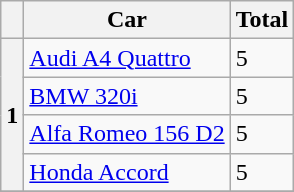<table class="wikitable" style="font-size:100%;">
<tr>
<th></th>
<th>Car</th>
<th>Total</th>
</tr>
<tr>
<th rowspan="4">1</th>
<td><a href='#'>Audi A4 Quattro</a></td>
<td>5</td>
</tr>
<tr>
<td><a href='#'>BMW 320i</a></td>
<td>5</td>
</tr>
<tr>
<td><a href='#'>Alfa Romeo 156 D2</a></td>
<td>5</td>
</tr>
<tr>
<td><a href='#'>Honda Accord</a></td>
<td>5</td>
</tr>
<tr>
</tr>
</table>
